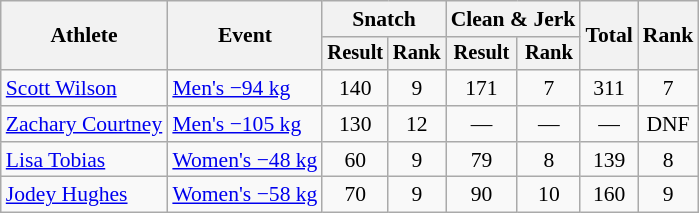<table class="wikitable" style="font-size:90%">
<tr>
<th rowspan=2>Athlete</th>
<th rowspan=2>Event</th>
<th colspan="2">Snatch</th>
<th colspan="2">Clean & Jerk</th>
<th rowspan="2">Total</th>
<th rowspan="2">Rank</th>
</tr>
<tr style="font-size:95%">
<th>Result</th>
<th>Rank</th>
<th>Result</th>
<th>Rank</th>
</tr>
<tr align=center>
<td align=left><a href='#'>Scott Wilson</a></td>
<td align=left><a href='#'>Men's −94 kg</a></td>
<td>140</td>
<td>9</td>
<td>171</td>
<td>7</td>
<td>311</td>
<td>7</td>
</tr>
<tr align=center>
<td align=left><a href='#'>Zachary Courtney</a></td>
<td align=left><a href='#'>Men's −105 kg</a></td>
<td>130</td>
<td>12</td>
<td>—</td>
<td>—</td>
<td>—</td>
<td>DNF</td>
</tr>
<tr align=center>
<td align=left><a href='#'>Lisa Tobias</a></td>
<td align=left><a href='#'>Women's −48 kg</a></td>
<td>60</td>
<td>9</td>
<td>79</td>
<td>8</td>
<td>139</td>
<td>8</td>
</tr>
<tr align=center>
<td align=left><a href='#'>Jodey Hughes</a></td>
<td align=left><a href='#'>Women's −58 kg</a></td>
<td>70</td>
<td>9</td>
<td>90</td>
<td>10</td>
<td>160</td>
<td>9</td>
</tr>
</table>
